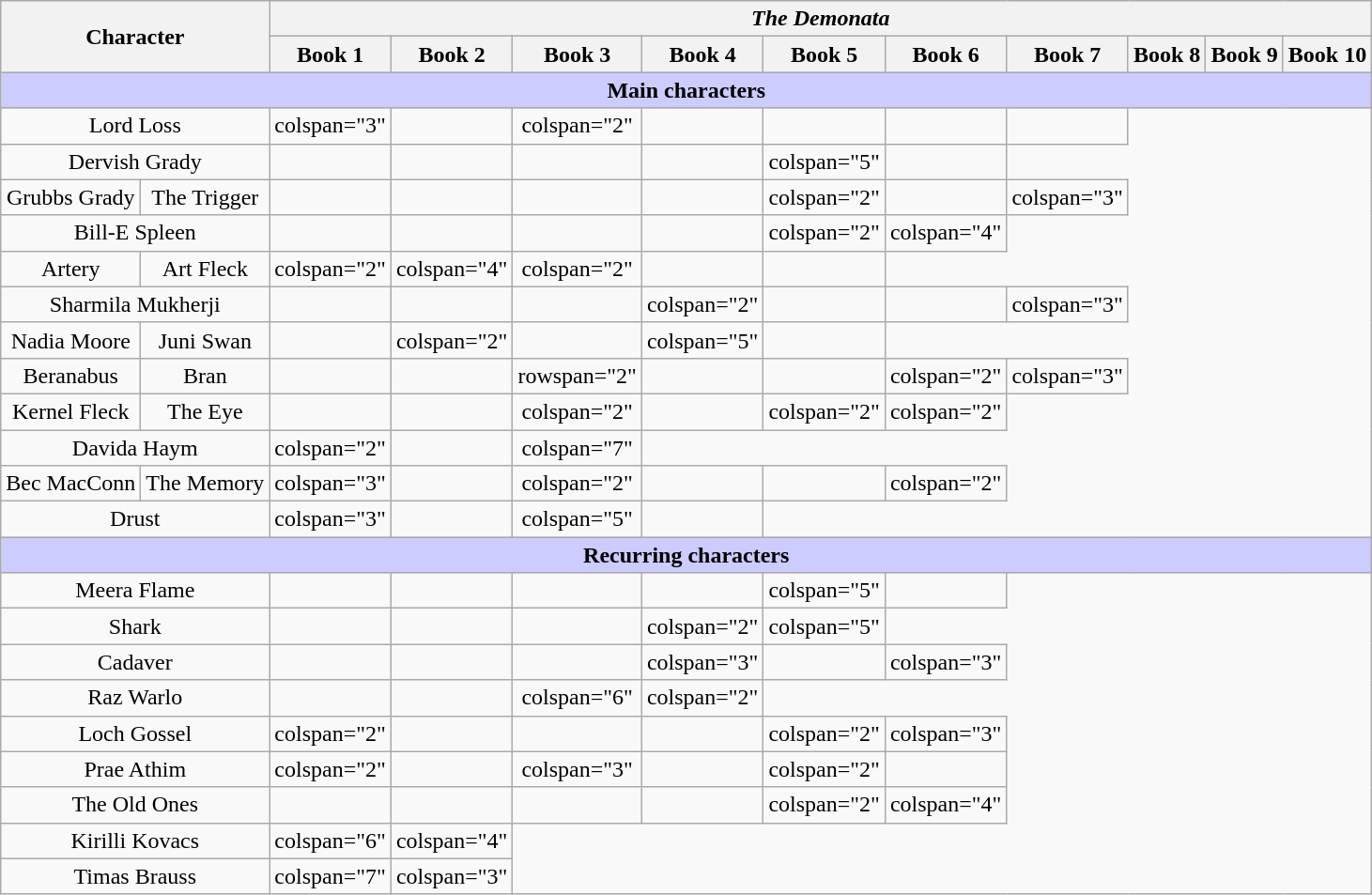<table class="wikitable plainrowheaders" style="text-align:center;">
<tr>
<th scope="col" rowspan="2" colspan="2">Character</th>
<th scope="col" colspan="10"><em>The Demonata</em></th>
</tr>
<tr>
<th>Book 1</th>
<th>Book 2</th>
<th>Book 3</th>
<th>Book 4</th>
<th>Book 5</th>
<th>Book 6</th>
<th>Book 7</th>
<th>Book 8</th>
<th>Book 9</th>
<th>Book 10</th>
</tr>
<tr>
<th colspan="12" style="background:#ccf;">Main characters</th>
</tr>
<tr>
<td scope="row" colspan="2">Lord Loss</td>
<td>colspan="3" </td>
<td></td>
<td>colspan="2" </td>
<td></td>
<td></td>
<td></td>
<td></td>
</tr>
<tr>
<td scope="row" colspan="2">Dervish Grady</td>
<td></td>
<td></td>
<td></td>
<td></td>
<td>colspan="5" </td>
<td></td>
</tr>
<tr>
<td scope="row">Grubbs Grady</td>
<td scope="row">The Trigger</td>
<td></td>
<td></td>
<td></td>
<td></td>
<td>colspan="2" </td>
<td></td>
<td>colspan="3" </td>
</tr>
<tr>
<td scope="row" colspan="2">Bill-E Spleen</td>
<td></td>
<td></td>
<td></td>
<td></td>
<td>colspan="2" </td>
<td>colspan="4" </td>
</tr>
<tr>
<td scope="row">Artery</td>
<td scope="row">Art Fleck</td>
<td>colspan="2" </td>
<td>colspan="4" </td>
<td>colspan="2" </td>
<td></td>
<td></td>
</tr>
<tr>
<td scope="row" colspan="2">Sharmila Mukherji</td>
<td></td>
<td></td>
<td></td>
<td>colspan="2" </td>
<td></td>
<td></td>
<td>colspan="3" </td>
</tr>
<tr>
<td scope="row">Nadia Moore</td>
<td scope="row">Juni Swan</td>
<td></td>
<td>colspan="2" </td>
<td></td>
<td>colspan="5" </td>
<td></td>
</tr>
<tr>
<td scope="row">Beranabus</td>
<td scope="row">Bran</td>
<td></td>
<td></td>
<td>rowspan="2" </td>
<td></td>
<td></td>
<td>colspan="2" </td>
<td>colspan="3" </td>
</tr>
<tr>
<td scope="row">Kernel Fleck</td>
<td scope="row">The Eye</td>
<td></td>
<td></td>
<td>colspan="2" </td>
<td></td>
<td>colspan="2" </td>
<td>colspan="2" </td>
</tr>
<tr>
<td scope="row" colspan="2">Davida Haym</td>
<td>colspan="2" </td>
<td></td>
<td>colspan="7" </td>
</tr>
<tr>
<td scope="row">Bec MacConn</td>
<td scope="row">The Memory</td>
<td>colspan="3" </td>
<td></td>
<td>colspan="2" </td>
<td></td>
<td></td>
<td>colspan="2" </td>
</tr>
<tr>
<td scope="row" colspan="2">Drust</td>
<td>colspan="3" </td>
<td></td>
<td>colspan="5" </td>
<td></td>
</tr>
<tr>
<th colspan="12" style="background:#ccf;">Recurring characters</th>
</tr>
<tr>
<td scope="row" colspan="2">Meera Flame</td>
<td></td>
<td></td>
<td></td>
<td></td>
<td>colspan="5" </td>
<td></td>
</tr>
<tr>
<td scope="row" colspan="2">Shark</td>
<td></td>
<td></td>
<td></td>
<td>colspan="2" </td>
<td>colspan="5" </td>
</tr>
<tr>
<td scope="row" colspan="2">Cadaver</td>
<td></td>
<td></td>
<td></td>
<td>colspan="3" </td>
<td></td>
<td>colspan="3" </td>
</tr>
<tr>
<td scope="row" colspan="2">Raz Warlo</td>
<td></td>
<td></td>
<td>colspan="6" </td>
<td>colspan="2" </td>
</tr>
<tr>
<td scope="row" colspan="2">Loch Gossel</td>
<td>colspan="2" </td>
<td></td>
<td></td>
<td></td>
<td>colspan="2" </td>
<td>colspan="3" </td>
</tr>
<tr>
<td scope="row" colspan="2">Prae Athim</td>
<td>colspan="2" </td>
<td></td>
<td>colspan="3" </td>
<td></td>
<td>colspan="2" </td>
<td></td>
</tr>
<tr>
<td scope="row" colspan="2">The Old Ones</td>
<td></td>
<td></td>
<td></td>
<td></td>
<td>colspan="2" </td>
<td>colspan="4" </td>
</tr>
<tr>
<td scope="row" colspan="2">Kirilli Kovacs</td>
<td>colspan="6" </td>
<td>colspan="4" </td>
</tr>
<tr>
<td scope="row" colspan="2">Timas Brauss</td>
<td>colspan="7" </td>
<td>colspan="3" </td>
</tr>
</table>
